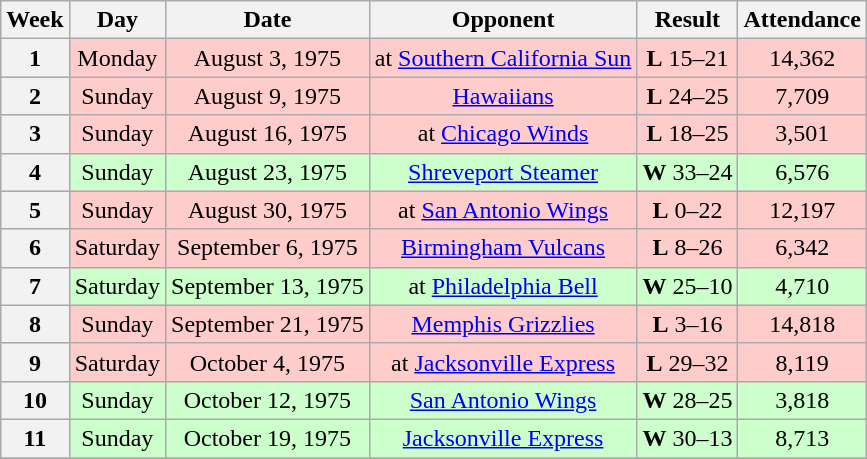<table class="wikitable">
<tr>
<th>Week</th>
<th>Day</th>
<th>Date</th>
<th>Opponent</th>
<th>Result</th>
<th>Attendance</th>
</tr>
<tr --- align="center" bgcolor="#FFCCCC">
<th>1</th>
<td>Monday</td>
<td>August 3, 1975</td>
<td>at <a href='#'>Southern California Sun</a></td>
<td><strong>L</strong> 15–21</td>
<td>14,362</td>
</tr>
<tr --- align="center" bgcolor="#FFCCCC">
<th>2</th>
<td>Sunday</td>
<td>August 9, 1975</td>
<td><a href='#'>Hawaiians</a></td>
<td><strong>L</strong> 24–25</td>
<td>7,709</td>
</tr>
<tr --- align="center" bgcolor="#FFCCCC">
<th>3</th>
<td>Sunday</td>
<td>August 16, 1975</td>
<td>at <a href='#'>Chicago Winds</a></td>
<td><strong>L</strong> 18–25</td>
<td>3,501</td>
</tr>
<tr --- align="center" bgcolor="#CCFFCC">
<th>4</th>
<td>Sunday</td>
<td>August 23, 1975</td>
<td><a href='#'>Shreveport Steamer</a></td>
<td><strong>W</strong> 33–24</td>
<td>6,576</td>
</tr>
<tr --- align="center" bgcolor="#FFCCCC">
<th>5</th>
<td>Sunday</td>
<td>August 30, 1975</td>
<td>at <a href='#'>San Antonio Wings</a></td>
<td><strong>L</strong> 0–22</td>
<td>12,197</td>
</tr>
<tr --- align="center" bgcolor="#FFCCCC">
<th>6</th>
<td>Saturday</td>
<td>September 6, 1975</td>
<td><a href='#'>Birmingham Vulcans</a></td>
<td><strong>L</strong> 8–26</td>
<td>6,342</td>
</tr>
<tr --- align="center" bgcolor="#CCFFCC">
<th>7</th>
<td>Saturday</td>
<td>September 13, 1975</td>
<td>at <a href='#'>Philadelphia Bell</a></td>
<td><strong>W</strong> 25–10</td>
<td>4,710</td>
</tr>
<tr --- align="center" bgcolor="#FFCCCC">
<th>8</th>
<td>Sunday</td>
<td>September 21, 1975</td>
<td><a href='#'>Memphis Grizzlies</a></td>
<td><strong>L</strong> 3–16</td>
<td>14,818</td>
</tr>
<tr --- align="center" bgcolor="#FFCCCC">
<th>9</th>
<td>Saturday</td>
<td>October 4, 1975</td>
<td>at <a href='#'>Jacksonville Express</a></td>
<td><strong>L</strong> 29–32</td>
<td>8,119</td>
</tr>
<tr --- align="center" bgcolor="#CCFFCC">
<th>10</th>
<td>Sunday</td>
<td>October 12, 1975</td>
<td><a href='#'>San Antonio Wings</a></td>
<td><strong>W</strong> 28–25</td>
<td>3,818</td>
</tr>
<tr --- align="center" bgcolor="#CCFFCC">
<th>11</th>
<td>Sunday</td>
<td>October 19, 1975</td>
<td><a href='#'>Jacksonville Express</a></td>
<td><strong>W</strong> 30–13</td>
<td>8,713</td>
</tr>
<tr --->
</tr>
</table>
